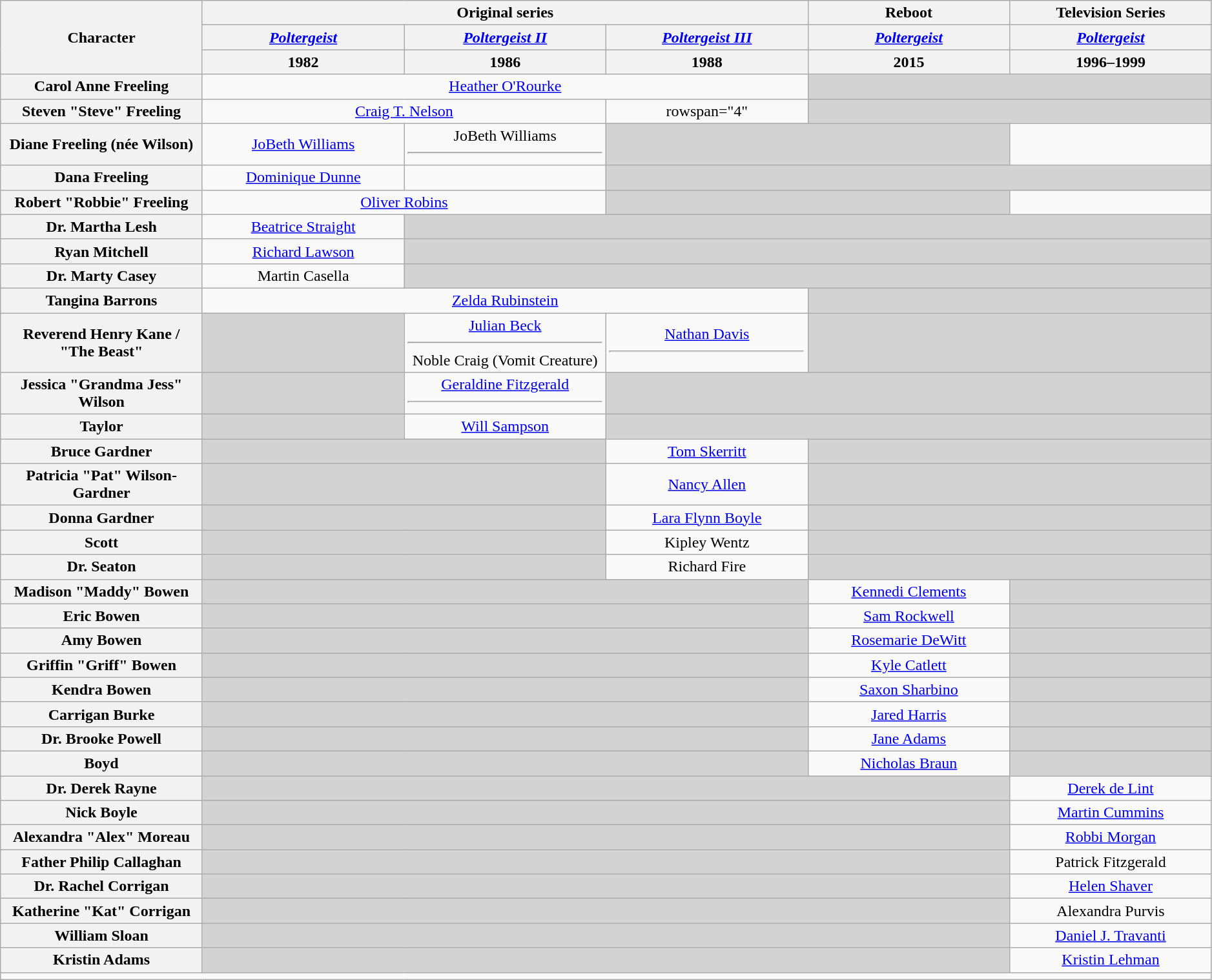<table class="wikitable" style="text-align:center; width:99%;">
<tr>
<th rowspan="3" style="width:15%;">Character</th>
<th colspan="3" style="text-align:center;">Original series</th>
<th colspan="1" style="text-align:center;">Reboot</th>
<th colspan="1" style="text-align:center;">Television Series</th>
</tr>
<tr>
<th style="text-align:center; width:15%;"><em><a href='#'>Poltergeist</a></em></th>
<th style="text-align:center; width:15%;"><em><a href='#'>Poltergeist II<br></a></em></th>
<th style="text-align:center; width:15%;"><em><a href='#'>Poltergeist III</a></em></th>
<th style="text-align:center; width:15%;"><em><a href='#'>Poltergeist</a></em></th>
<th style="text-align:center; width:15%;"><em><a href='#'>Poltergeist<br></a></em></th>
</tr>
<tr>
<th>1982</th>
<th>1986</th>
<th>1988</th>
<th>2015</th>
<th>1996–1999</th>
</tr>
<tr>
<th>Carol Anne Freeling</th>
<td colspan="3"><a href='#'>Heather O'Rourke</a></td>
<td colspan="2" style="background:#d3d3d3;"></td>
</tr>
<tr>
<th>Steven "Steve" Freeling</th>
<td colspan="2"><a href='#'>Craig T. Nelson</a></td>
<td>rowspan="4" </td>
<td colspan="2" style="background:#d3d3d3;"></td>
</tr>
<tr>
<th>Diane Freeling (née Wilson)</th>
<td><a href='#'>JoBeth Williams</a></td>
<td>JoBeth Williams<hr></td>
<td colspan="2" style="background:#d3d3d3;"></td>
</tr>
<tr>
<th>Dana Freeling</th>
<td><a href='#'>Dominique Dunne</a></td>
<td></td>
<td colspan="3" style="background:#d3d3d3;"></td>
</tr>
<tr>
<th>Robert "Robbie" Freeling</th>
<td colspan="2"><a href='#'>Oliver Robins</a></td>
<td colspan="2" style="background:#d3d3d3;"></td>
</tr>
<tr>
<th>Dr. Martha Lesh</th>
<td><a href='#'>Beatrice Straight</a></td>
<td colspan="4" style="background:#d3d3d3;"></td>
</tr>
<tr>
<th>Ryan Mitchell</th>
<td><a href='#'>Richard Lawson</a></td>
<td colspan="4" style="background:#d3d3d3;"></td>
</tr>
<tr>
<th>Dr. Marty Casey</th>
<td>Martin Casella</td>
<td colspan="4" style="background:#d3d3d3;"></td>
</tr>
<tr>
<th>Tangina Barrons</th>
<td colspan="3"><a href='#'>Zelda Rubinstein</a></td>
<td colspan="2" style="background:#d3d3d3;"></td>
</tr>
<tr>
<th>Reverend Henry Kane / "The Beast"</th>
<td colspan="1" style="background:#d3d3d3;"></td>
<td><a href='#'>Julian Beck</a><hr>Noble Craig (Vomit Creature)</td>
<td><a href='#'>Nathan Davis</a><hr></td>
<td colspan="2" style="background:#d3d3d3;"></td>
</tr>
<tr>
<th>Jessica "Grandma Jess" Wilson</th>
<td colspan="1" style="background:#d3d3d3;"></td>
<td><a href='#'>Geraldine Fitzgerald</a><hr></td>
<td colspan="3" style="background:#d3d3d3;"></td>
</tr>
<tr>
<th>Taylor</th>
<td colspan="1" style="background:#d3d3d3;"></td>
<td><a href='#'>Will Sampson</a></td>
<td colspan="3" style="background:#d3d3d3;"></td>
</tr>
<tr>
<th>Bruce Gardner</th>
<td colspan="2" style="background:#d3d3d3;"></td>
<td colspan="1"><a href='#'>Tom Skerritt</a></td>
<td colspan="2" style="background:#d3d3d3;"></td>
</tr>
<tr>
<th>Patricia "Pat" Wilson-Gardner<br></th>
<td colspan="2" style="background:#d3d3d3;"></td>
<td colspan="1"><a href='#'>Nancy Allen</a></td>
<td colspan="2" style="background:#d3d3d3;"></td>
</tr>
<tr>
<th>Donna Gardner</th>
<td colspan="2" style="background:#d3d3d3;"></td>
<td colspan="1"><a href='#'>Lara Flynn Boyle</a></td>
<td colspan="2" style="background:#d3d3d3;"></td>
</tr>
<tr>
<th>Scott</th>
<td colspan="2" style="background:#d3d3d3;"></td>
<td colspan="1">Kipley Wentz</td>
<td colspan="2" style="background:#d3d3d3;"></td>
</tr>
<tr>
<th>Dr. Seaton</th>
<td colspan="2" style="background:#d3d3d3;"></td>
<td colspan="1">Richard Fire</td>
<td colspan="2" style="background:#d3d3d3;"></td>
</tr>
<tr>
<th>Madison "Maddy" Bowen</th>
<td colspan="3" style="background:#d3d3d3;"></td>
<td><a href='#'>Kennedi Clements</a></td>
<td style="background:#d3d3d3;"></td>
</tr>
<tr>
<th>Eric Bowen</th>
<td colspan="3" style="background:#d3d3d3;"></td>
<td><a href='#'>Sam Rockwell</a></td>
<td style="background:#d3d3d3;"></td>
</tr>
<tr>
<th>Amy Bowen</th>
<td colspan="3" style="background:#d3d3d3;"></td>
<td><a href='#'>Rosemarie DeWitt</a></td>
<td style="background:#d3d3d3;"></td>
</tr>
<tr>
<th>Griffin "Griff" Bowen</th>
<td colspan="3" style="background:#d3d3d3;"></td>
<td><a href='#'>Kyle Catlett</a></td>
<td style="background:#d3d3d3;"></td>
</tr>
<tr>
<th>Kendra Bowen</th>
<td colspan="3" style="background:#d3d3d3;"></td>
<td><a href='#'>Saxon Sharbino</a></td>
<td style="background:#d3d3d3;"></td>
</tr>
<tr>
<th>Carrigan Burke</th>
<td colspan="3" style="background:#d3d3d3;"></td>
<td><a href='#'>Jared Harris</a></td>
<td style="background:#d3d3d3;"></td>
</tr>
<tr>
<th>Dr. Brooke Powell</th>
<td colspan="3" style="background:#d3d3d3;"></td>
<td><a href='#'>Jane Adams</a></td>
<td style="background:#d3d3d3;"></td>
</tr>
<tr>
<th>Boyd</th>
<td colspan="3" style="background:#d3d3d3;"></td>
<td><a href='#'>Nicholas Braun</a></td>
<td style="background:#d3d3d3;"></td>
</tr>
<tr>
<th>Dr. Derek Rayne</th>
<td colspan="4" style="background:#d3d3d3;"></td>
<td><a href='#'>Derek de Lint</a></td>
</tr>
<tr>
<th>Nick Boyle</th>
<td colspan="4" style="background:#d3d3d3;"></td>
<td><a href='#'>Martin Cummins</a></td>
</tr>
<tr>
<th>Alexandra "Alex" Moreau</th>
<td colspan="4" style="background:#d3d3d3;"></td>
<td><a href='#'>Robbi Morgan</a></td>
</tr>
<tr>
<th>Father Philip Callaghan</th>
<td colspan="4" style="background:#d3d3d3;"></td>
<td>Patrick Fitzgerald</td>
</tr>
<tr>
<th>Dr. Rachel Corrigan</th>
<td colspan="4" style="background:#d3d3d3;"></td>
<td><a href='#'>Helen Shaver</a></td>
</tr>
<tr>
<th>Katherine "Kat" Corrigan</th>
<td colspan="4" style="background:#d3d3d3;"></td>
<td>Alexandra Purvis</td>
</tr>
<tr>
<th>William Sloan</th>
<td colspan="4" style="background:#d3d3d3;"></td>
<td><a href='#'>Daniel J. Travanti</a></td>
</tr>
<tr>
<th>Kristin Adams</th>
<td colspan="4" style="background:#d3d3d3;"></td>
<td><a href='#'>Kristin Lehman</a></td>
</tr>
<tr>
<td style="text-align:left;" colspan="6"></td>
</tr>
</table>
